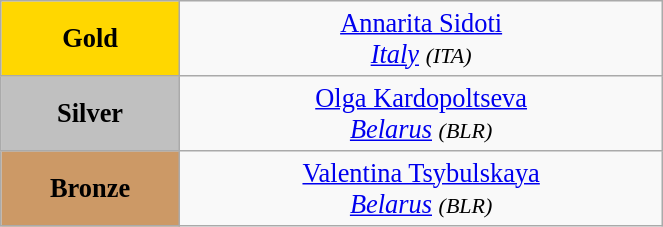<table class="wikitable" style=" text-align:center; font-size:110%;" width="35%">
<tr>
<td bgcolor="gold"><strong>Gold</strong></td>
<td> <a href='#'>Annarita Sidoti</a><br><em><a href='#'>Italy</a> <small>(ITA)</small></em></td>
</tr>
<tr>
<td bgcolor="silver"><strong>Silver</strong></td>
<td> <a href='#'>Olga Kardopoltseva</a><br><em><a href='#'>Belarus</a> <small>(BLR)</small></em></td>
</tr>
<tr>
<td bgcolor="CC9966"><strong>Bronze</strong></td>
<td> <a href='#'>Valentina Tsybulskaya</a><br><em><a href='#'>Belarus</a> <small>(BLR)</small></em></td>
</tr>
</table>
